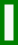<table class="wikitable" style="border: 3px solid green">
<tr>
<td><br></td>
</tr>
</table>
